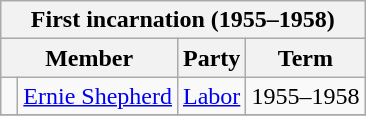<table class="wikitable">
<tr>
<th colspan="4">First incarnation (1955–1958)</th>
</tr>
<tr>
<th colspan="2">Member</th>
<th>Party</th>
<th>Term</th>
</tr>
<tr>
<td> </td>
<td><a href='#'>Ernie Shepherd</a></td>
<td><a href='#'>Labor</a></td>
<td>1955–1958</td>
</tr>
<tr>
</tr>
</table>
